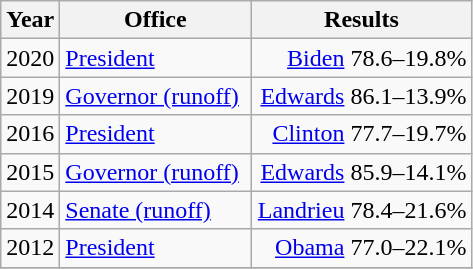<table class=wikitable>
<tr>
<th width="30">Year</th>
<th width="120">Office</th>
<th width="140">Results</th>
</tr>
<tr>
<td>2020</td>
<td><a href='#'>President</a></td>
<td align="right" ><a href='#'>Biden</a> 78.6–19.8%</td>
</tr>
<tr>
<td>2019</td>
<td><a href='#'>Governor (runoff)</a></td>
<td align="right" ><a href='#'>Edwards</a> 86.1–13.9%</td>
</tr>
<tr>
<td>2016</td>
<td><a href='#'>President</a></td>
<td align="right" ><a href='#'>Clinton</a> 77.7–19.7%</td>
</tr>
<tr>
<td>2015</td>
<td><a href='#'>Governor (runoff)</a></td>
<td align="right" ><a href='#'>Edwards</a> 85.9–14.1%</td>
</tr>
<tr>
<td>2014</td>
<td><a href='#'>Senate (runoff)</a></td>
<td align="right" ><a href='#'>Landrieu</a> 78.4–21.6%</td>
</tr>
<tr>
<td>2012</td>
<td><a href='#'>President</a></td>
<td align="right" ><a href='#'>Obama</a> 77.0–22.1%</td>
</tr>
<tr>
</tr>
</table>
